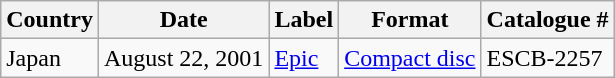<table class="wikitable">
<tr>
<th>Country</th>
<th>Date</th>
<th>Label</th>
<th>Format</th>
<th>Catalogue #</th>
</tr>
<tr>
<td>Japan</td>
<td>August 22, 2001</td>
<td><a href='#'>Epic</a></td>
<td><a href='#'>Compact disc</a></td>
<td>ESCB-2257</td>
</tr>
</table>
